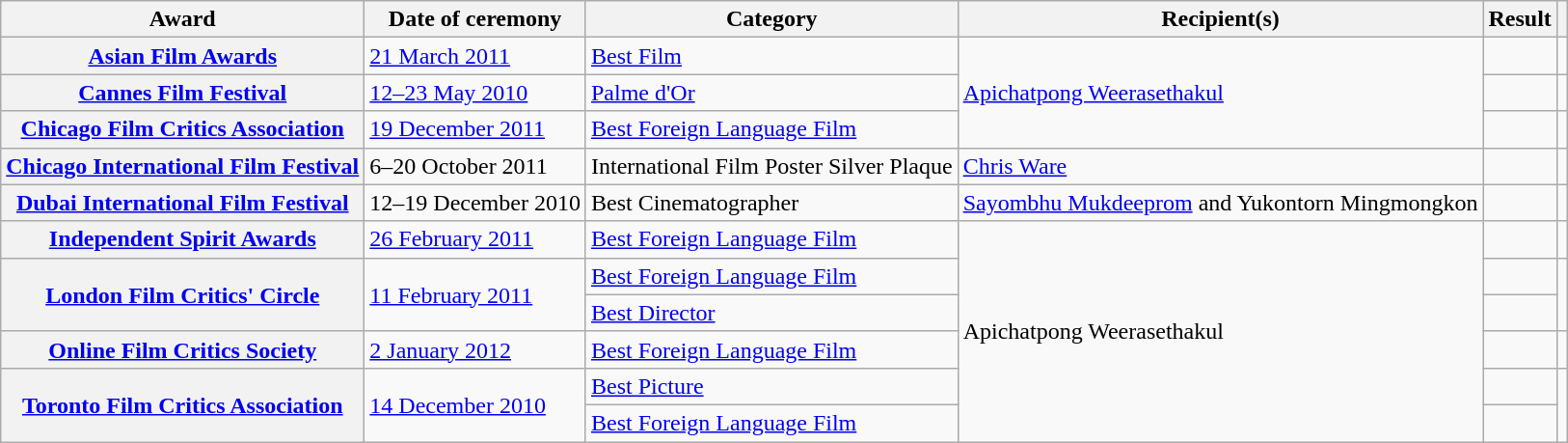<table class="wikitable plainrowheaders sortable">
<tr>
<th scope="col">Award</th>
<th scope="col">Date of ceremony</th>
<th scope="col">Category</th>
<th scope="col">Recipient(s)</th>
<th scope="col">Result</th>
<th scope="col" class="unsortable"></th>
</tr>
<tr>
<th scope="row"><a href='#'>Asian Film Awards</a></th>
<td rowspan="1"><a href='#'>21 March 2011</a></td>
<td><a href='#'>Best Film</a></td>
<td rowspan="3"><a href='#'>Apichatpong Weerasethakul</a></td>
<td></td>
<td rowspan="1"></td>
</tr>
<tr>
<th scope="row"><a href='#'>Cannes Film Festival</a></th>
<td rowspan="1"><a href='#'>12–23 May 2010</a></td>
<td><a href='#'>Palme d'Or</a></td>
<td></td>
<td rowspan="1"></td>
</tr>
<tr>
<th scope="row"><a href='#'>Chicago Film Critics Association</a></th>
<td rowspan="1"><a href='#'>19 December 2011</a></td>
<td><a href='#'>Best Foreign Language Film</a></td>
<td></td>
<td rowspan="1"></td>
</tr>
<tr>
<th scope="row"><a href='#'>Chicago International Film Festival</a></th>
<td rowspan="1">6–20 October 2011</td>
<td>International Film Poster Silver Plaque</td>
<td><a href='#'>Chris Ware</a></td>
<td></td>
<td rowspan="1"></td>
</tr>
<tr>
<th scope="row"><a href='#'>Dubai International Film Festival</a></th>
<td rowspan="1">12–19 December 2010</td>
<td>Best Cinematographer</td>
<td><a href='#'>Sayombhu Mukdeeprom</a> and Yukontorn Mingmongkon</td>
<td></td>
<td rowspan="1"></td>
</tr>
<tr>
<th scope="row"><a href='#'>Independent Spirit Awards</a></th>
<td rowspan="1"><a href='#'>26 February 2011</a></td>
<td><a href='#'>Best Foreign Language Film</a></td>
<td rowspan="6">Apichatpong Weerasethakul</td>
<td></td>
<td rowspan="1"></td>
</tr>
<tr>
<th scope="row" rowspan=2><a href='#'>London Film Critics' Circle</a></th>
<td rowspan="2"><a href='#'>11 February 2011</a></td>
<td><a href='#'>Best Foreign Language Film</a></td>
<td></td>
<td rowspan="2"></td>
</tr>
<tr>
<td><a href='#'>Best Director</a></td>
<td></td>
</tr>
<tr>
<th scope="row"><a href='#'>Online Film Critics Society</a></th>
<td rowspan="1"><a href='#'>2 January 2012</a></td>
<td><a href='#'>Best Foreign Language Film</a></td>
<td></td>
<td rowspan="1"></td>
</tr>
<tr>
<th scope="row" rowspan=2><a href='#'>Toronto Film Critics Association</a></th>
<td rowspan="2"><a href='#'>14 December 2010</a></td>
<td><a href='#'>Best Picture</a></td>
<td></td>
<td rowspan="2"></td>
</tr>
<tr>
<td><a href='#'>Best Foreign Language Film</a></td>
<td></td>
</tr>
</table>
